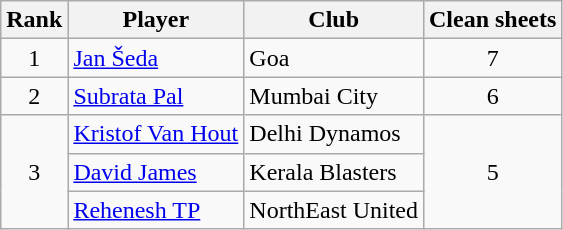<table class="wikitable sortable" style="text-align:center">
<tr>
<th>Rank</th>
<th>Player</th>
<th>Club</th>
<th>Clean sheets</th>
</tr>
<tr>
<td>1</td>
<td align="left"> <a href='#'>Jan Šeda</a></td>
<td align="left">Goa</td>
<td>7</td>
</tr>
<tr>
<td>2</td>
<td align="left"> <a href='#'>Subrata Pal</a></td>
<td align="left">Mumbai City</td>
<td>6</td>
</tr>
<tr>
<td rowspan=3>3</td>
<td align="left"> <a href='#'>Kristof Van Hout</a></td>
<td align="left">Delhi Dynamos</td>
<td rowspan=3>5</td>
</tr>
<tr>
<td align="left"> <a href='#'>David James</a></td>
<td align="left">Kerala Blasters</td>
</tr>
<tr>
<td align="left"> <a href='#'>Rehenesh TP</a></td>
<td align="left">NorthEast United</td>
</tr>
</table>
